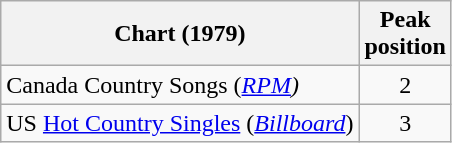<table class="wikitable sortable">
<tr>
<th>Chart (1979)</th>
<th>Peak<br>position</th>
</tr>
<tr>
<td>Canada Country Songs (<em><a href='#'>RPM</a>)</em></td>
<td align="center">2</td>
</tr>
<tr>
<td>US <a href='#'>Hot Country Singles</a> (<em><a href='#'>Billboard</a></em>)</td>
<td align="center">3</td>
</tr>
</table>
